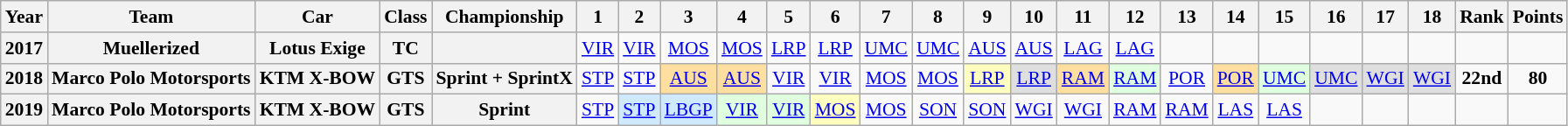<table class="wikitable" style="text-align:center; font-size:90%">
<tr>
<th>Year</th>
<th>Team</th>
<th>Car</th>
<th>Class</th>
<th>Championship</th>
<th>1</th>
<th>2</th>
<th>3</th>
<th>4</th>
<th>5</th>
<th>6</th>
<th>7</th>
<th>8</th>
<th>9</th>
<th>10</th>
<th>11</th>
<th>12</th>
<th>13</th>
<th>14</th>
<th>15</th>
<th>16</th>
<th>17</th>
<th>18</th>
<th>Rank</th>
<th>Points</th>
</tr>
<tr>
<th>2017</th>
<th>Muellerized</th>
<th>Lotus Exige</th>
<th>TC</th>
<th></th>
<td><a href='#'>VIR</a></td>
<td><a href='#'>VIR</a></td>
<td><a href='#'>MOS</a></td>
<td><a href='#'>MOS</a></td>
<td><a href='#'>LRP</a></td>
<td><a href='#'>LRP</a></td>
<td><a href='#'>UMC</a></td>
<td><a href='#'>UMC</a></td>
<td><a href='#'>AUS</a></td>
<td><a href='#'>AUS</a></td>
<td><a href='#'>LAG</a><br></td>
<td><a href='#'>LAG</a><br></td>
<td></td>
<td></td>
<td></td>
<td></td>
<td></td>
<td></td>
<td></td>
<td></td>
</tr>
<tr>
<th>2018</th>
<th>Marco Polo Motorsports</th>
<th>KTM X-BOW</th>
<th>GTS</th>
<th>Sprint + SprintX</th>
<td><a href='#'>STP</a></td>
<td><a href='#'>STP</a></td>
<td style="background:#FFDF9F;"><a href='#'>AUS</a><br></td>
<td style="background:#FFDF9F;"><a href='#'>AUS</a><br></td>
<td><a href='#'>VIR</a></td>
<td><a href='#'>VIR</a></td>
<td><a href='#'>MOS</a></td>
<td><a href='#'>MOS</a></td>
<td style="background:#FFFFBF;"><a href='#'>LRP</a><br></td>
<td style="background:#DFDFDF;"><a href='#'>LRP</a><br></td>
<td style="background:#FFDF9F;"><a href='#'>RAM</a><br></td>
<td style="background:#DFFFDF;"><a href='#'>RAM</a><br></td>
<td><a href='#'>POR</a><br></td>
<td style="background:#FFDF9F;"><a href='#'>POR</a><br></td>
<td style="background:#DFFFDF;"><a href='#'>UMC</a><br></td>
<td style="background:#DFDFDF;"><a href='#'>UMC</a><br></td>
<td style="background:#DFDFDF;"><a href='#'>WGI</a><br></td>
<td style="background:#DFDFDF;"><a href='#'>WGI</a><br></td>
<td><strong>22nd</strong></td>
<td><strong>80</strong></td>
</tr>
<tr>
<th>2019</th>
<th>Marco Polo Motorsports</th>
<th>KTM X-BOW</th>
<th>GTS</th>
<th>Sprint</th>
<td><a href='#'>STP</a><br></td>
<td style="background:#CFEAFF;"><a href='#'>STP</a><br></td>
<td style="background:#CFEAFF;"><a href='#'>LBGP</a><br></td>
<td style="background:#DFFFDF;"><a href='#'>VIR</a><br></td>
<td style="background:#DFFFDF;"><a href='#'>VIR</a><br></td>
<td style="background:#FFFFBF;"><a href='#'>MOS</a><br></td>
<td><a href='#'>MOS</a><br></td>
<td><a href='#'>SON</a><br></td>
<td><a href='#'>SON</a><br></td>
<td><a href='#'>WGI</a></td>
<td><a href='#'>WGI</a></td>
<td><a href='#'>RAM</a></td>
<td><a href='#'>RAM</a></td>
<td><a href='#'>LAS</a></td>
<td><a href='#'>LAS</a></td>
<td></td>
<td></td>
<td></td>
<td></td>
<td></td>
</tr>
</table>
